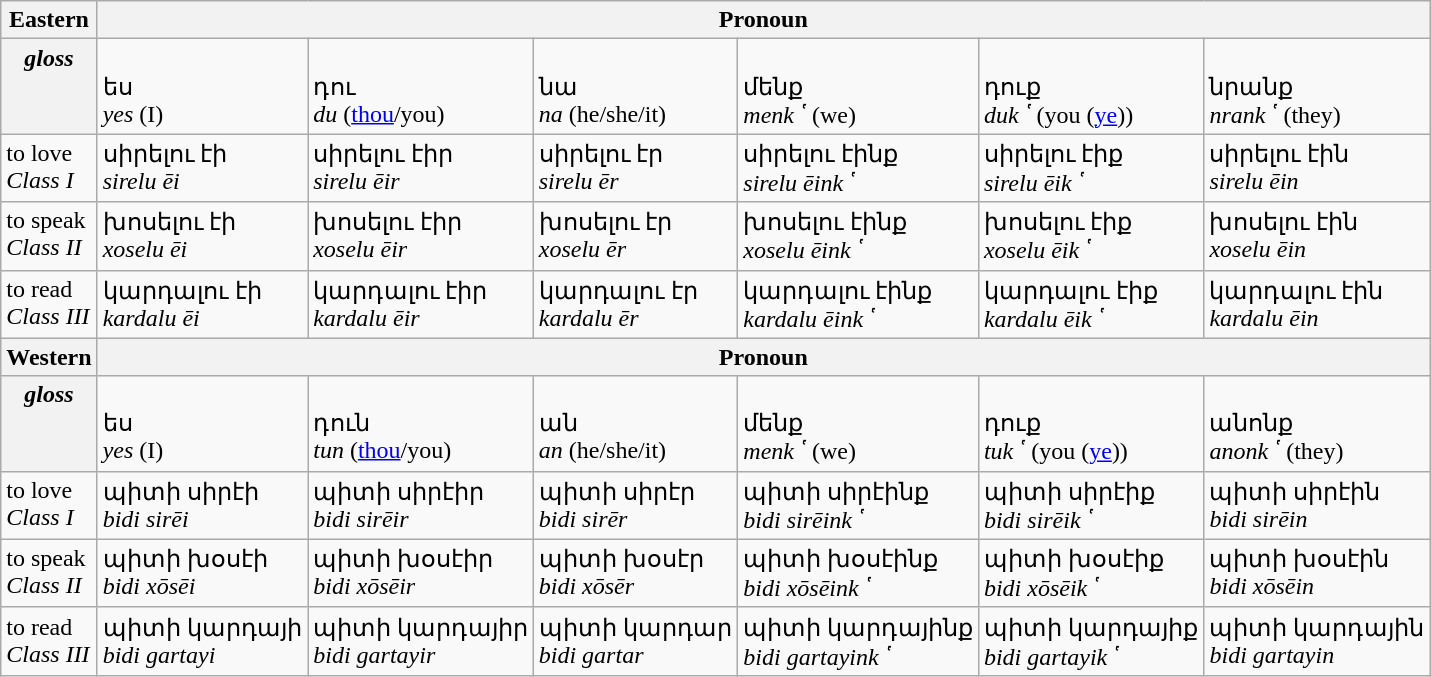<table class="wikitable">
<tr>
<th>Eastern</th>
<th colspan=6>Pronoun</th>
</tr>
<tr valign=top>
<th><em>gloss</em></th>
<td><br>ես<br><em>yes</em> (I)</td>
<td><br>դու<br><em>du</em> (<a href='#'>thou</a>/you)</td>
<td><br>նա<br><em>na</em> (he/she/it)</td>
<td><br>մենք<br><em>menk῾</em> (we)</td>
<td><br>դուք<br><em>duk῾</em> (you (<a href='#'>ye</a>))</td>
<td><br>նրանք<br><em>nrank῾</em> (they)</td>
</tr>
<tr valign=top>
<td>to love<br><em>Class I</em></td>
<td>սիրելու էի<br><em>sirelu ēi</em></td>
<td>սիրելու էիր<br><em>sirelu ēir</em></td>
<td>սիրելու էր<br><em>sirelu ēr</em></td>
<td>սիրելու էինք<br><em>sirelu ēink῾</em></td>
<td>սիրելու էիք<br><em>sirelu ēik῾</em></td>
<td>սիրելու էին<br><em>sirelu ēin</em></td>
</tr>
<tr valign=top>
<td>to speak<br><em>Class II</em></td>
<td>խոսելու էի<br><em>xoselu ēi</em></td>
<td>խոսելու էիր<br><em>xoselu ēir</em></td>
<td>խոսելու էր<br><em>xoselu ēr</em></td>
<td>խոսելու էինք<br><em>xoselu ēink῾</em></td>
<td>խոսելու էիք<br><em>xoselu ēik῾</em></td>
<td>խոսելու էին<br><em>xoselu ēin</em></td>
</tr>
<tr valign=top>
<td>to read<br><em>Class III</em></td>
<td>կարդալու էի<br><em>kardalu ēi</em></td>
<td>կարդալու էիր<br><em>kardalu ēir</em></td>
<td>կարդալու էր<br><em>kardalu ēr</em></td>
<td>կարդալու էինք<br><em>kardalu ēink῾</em></td>
<td>կարդալու էիք<br><em>kardalu ēik῾</em></td>
<td>կարդալու էին<br><em>kardalu ēin</em></td>
</tr>
<tr valign=top>
<th>Western</th>
<th colspan=6>Pronoun</th>
</tr>
<tr valign=top>
<th><em>gloss</em></th>
<td><br>ես<br><em>yes</em> (I)</td>
<td><br>դուն<br><em>tun</em> (<a href='#'>thou</a>/you)</td>
<td><br>ան<br><em>an</em> (he/she/it)</td>
<td><br>մենք<br><em>menk῾</em> (we)</td>
<td><br>դուք<br><em>tuk῾</em> (you (<a href='#'>ye</a>))</td>
<td><br>անոնք<br><em>anonk῾</em> (they)</td>
</tr>
<tr valign=top>
<td>to love<br><em>Class I</em></td>
<td>պիտի սիրէի<br><em>bidi sirēi</em></td>
<td>պիտի սիրէիր<br><em>bidi sirēir</em></td>
<td>պիտի սիրէր<br><em>bidi sirēr</em></td>
<td>պիտի սիրէինք<br><em>bidi sirēink῾</em></td>
<td>պիտի սիրէիք<br><em>bidi sirēik῾</em></td>
<td>պիտի սիրէին<br><em>bidi sirēin</em></td>
</tr>
<tr valign=top>
<td>to speak<br><em>Class II</em></td>
<td>պիտի խօսէի<br><em>bidi xōsēi</em></td>
<td>պիտի խօսէիր<br><em>bidi xōsēir</em></td>
<td>պիտի խօսէր<br><em>bidi xōsēr</em></td>
<td>պիտի խօսէինք<br><em>bidi xōsēink῾</em></td>
<td>պիտի խօսէիք<br><em>bidi xōsēik῾</em></td>
<td>պիտի խօսէին<br><em>bidi xōsēin</em></td>
</tr>
<tr valign=top>
<td>to read<br><em>Class III</em></td>
<td>պիտի կարդայի<br><em>bidi gartayi</em></td>
<td>պիտի կարդայիր<br><em>bidi gartayir</em></td>
<td>պիտի կարդար<br><em>bidi gartar</em></td>
<td>պիտի կարդայինք<br><em>bidi gartayink῾</em></td>
<td>պիտի կարդայիք<br><em>bidi gartayik῾</em></td>
<td>պիտի կարդային<br><em>bidi gartayin</em></td>
</tr>
</table>
